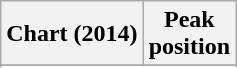<table class="wikitable sortable plainrowheaders" style="text-align:center;">
<tr>
<th>Chart (2014)</th>
<th>Peak<br>position</th>
</tr>
<tr>
</tr>
<tr>
</tr>
</table>
